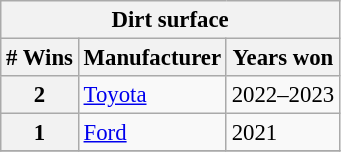<table class="wikitable" style="font-size: 95%;">
<tr>
<th colspan="3">Dirt surface</th>
</tr>
<tr>
<th># Wins</th>
<th>Manufacturer</th>
<th>Years won</th>
</tr>
<tr>
<th rowspan="1">2</th>
<td><a href='#'>Toyota</a></td>
<td>2022–2023</td>
</tr>
<tr>
<th rowpsan="1">1</th>
<td><a href='#'>Ford</a></td>
<td>2021</td>
</tr>
<tr>
</tr>
</table>
